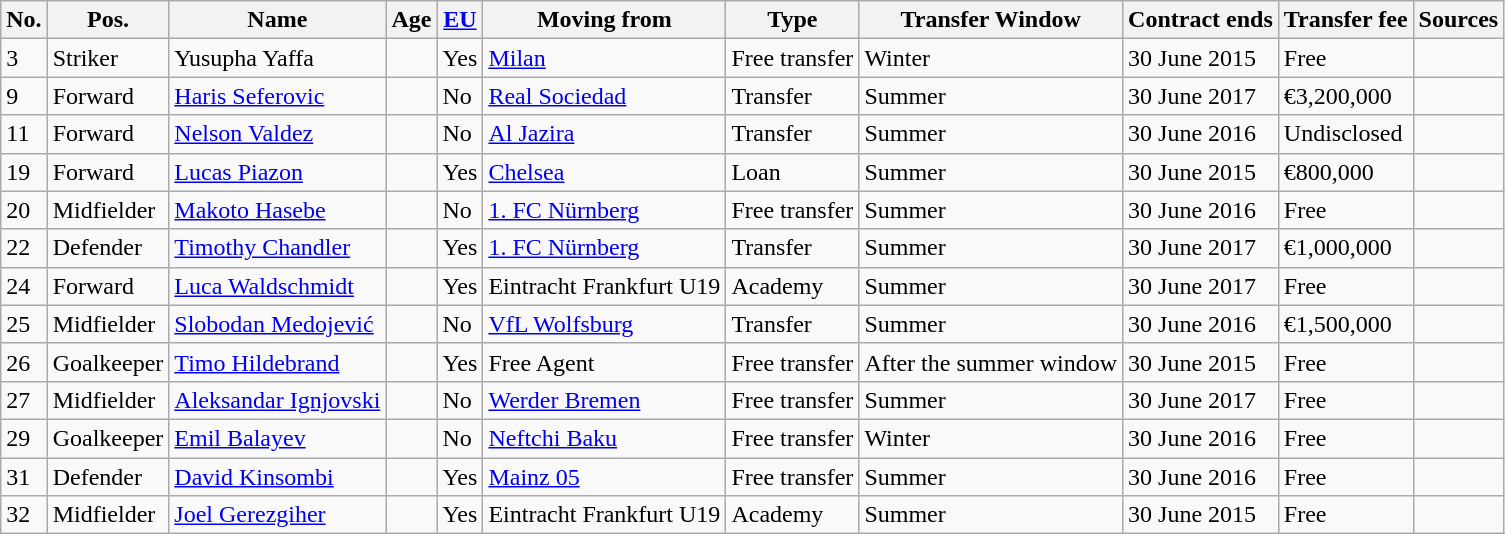<table class="wikitable">
<tr>
<th>No.</th>
<th>Pos.</th>
<th>Name</th>
<th>Age</th>
<th><a href='#'>EU</a></th>
<th>Moving from</th>
<th>Type</th>
<th>Transfer Window</th>
<th>Contract ends</th>
<th>Transfer fee</th>
<th>Sources</th>
</tr>
<tr>
<td>3</td>
<td>Striker</td>
<td>Yusupha Yaffa</td>
<td></td>
<td>Yes</td>
<td><a href='#'>Milan</a></td>
<td>Free transfer</td>
<td>Winter</td>
<td>30 June 2015</td>
<td>Free</td>
<td></td>
</tr>
<tr>
<td>9</td>
<td>Forward</td>
<td><a href='#'>Haris Seferovic</a></td>
<td></td>
<td>No</td>
<td><a href='#'>Real Sociedad</a></td>
<td>Transfer</td>
<td>Summer</td>
<td>30 June 2017</td>
<td>€3,200,000</td>
<td></td>
</tr>
<tr>
<td>11</td>
<td>Forward</td>
<td><a href='#'>Nelson Valdez</a></td>
<td></td>
<td>No</td>
<td><a href='#'>Al Jazira</a></td>
<td>Transfer</td>
<td>Summer</td>
<td>30 June 2016</td>
<td>Undisclosed</td>
<td></td>
</tr>
<tr>
<td>19</td>
<td>Forward</td>
<td><a href='#'>Lucas Piazon</a></td>
<td></td>
<td>Yes</td>
<td><a href='#'>Chelsea</a></td>
<td>Loan</td>
<td>Summer</td>
<td>30 June 2015</td>
<td>€800,000</td>
<td></td>
</tr>
<tr>
<td>20</td>
<td>Midfielder</td>
<td><a href='#'>Makoto Hasebe</a></td>
<td></td>
<td>No</td>
<td><a href='#'>1. FC Nürnberg</a></td>
<td>Free transfer</td>
<td>Summer</td>
<td>30 June 2016</td>
<td>Free</td>
<td></td>
</tr>
<tr>
<td>22</td>
<td>Defender</td>
<td><a href='#'>Timothy Chandler</a></td>
<td></td>
<td>Yes</td>
<td><a href='#'>1. FC Nürnberg</a></td>
<td>Transfer</td>
<td>Summer</td>
<td>30 June 2017</td>
<td>€1,000,000</td>
<td></td>
</tr>
<tr>
<td>24</td>
<td>Forward</td>
<td><a href='#'>Luca Waldschmidt</a></td>
<td></td>
<td>Yes</td>
<td>Eintracht Frankfurt U19</td>
<td>Academy</td>
<td>Summer</td>
<td>30 June 2017</td>
<td>Free</td>
<td></td>
</tr>
<tr>
<td>25</td>
<td>Midfielder</td>
<td><a href='#'>Slobodan Medojević</a></td>
<td></td>
<td>No</td>
<td><a href='#'>VfL Wolfsburg</a></td>
<td>Transfer</td>
<td>Summer</td>
<td>30 June 2016</td>
<td>€1,500,000</td>
<td></td>
</tr>
<tr>
<td>26</td>
<td>Goalkeeper</td>
<td><a href='#'>Timo Hildebrand</a></td>
<td></td>
<td>Yes</td>
<td>Free Agent</td>
<td>Free transfer</td>
<td>After the summer window</td>
<td>30 June 2015</td>
<td>Free</td>
<td></td>
</tr>
<tr>
<td>27</td>
<td>Midfielder</td>
<td><a href='#'>Aleksandar Ignjovski</a></td>
<td></td>
<td>No</td>
<td><a href='#'>Werder Bremen</a></td>
<td>Free transfer</td>
<td>Summer</td>
<td>30 June 2017</td>
<td>Free</td>
<td></td>
</tr>
<tr>
<td>29</td>
<td>Goalkeeper</td>
<td><a href='#'>Emil Balayev</a></td>
<td></td>
<td>No</td>
<td><a href='#'>Neftchi Baku</a></td>
<td>Free transfer</td>
<td>Winter</td>
<td>30 June 2016</td>
<td>Free</td>
<td></td>
</tr>
<tr>
<td>31</td>
<td>Defender</td>
<td><a href='#'>David Kinsombi</a></td>
<td></td>
<td>Yes</td>
<td><a href='#'>Mainz 05</a></td>
<td>Free transfer</td>
<td>Summer</td>
<td>30 June 2016</td>
<td>Free</td>
<td></td>
</tr>
<tr>
<td>32</td>
<td>Midfielder</td>
<td><a href='#'>Joel Gerezgiher</a></td>
<td></td>
<td>Yes</td>
<td>Eintracht Frankfurt U19</td>
<td>Academy</td>
<td>Summer</td>
<td>30 June 2015</td>
<td>Free</td>
<td></td>
</tr>
</table>
